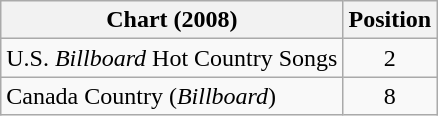<table class="wikitable sortable">
<tr>
<th align="left">Chart (2008)</th>
<th align="center">Position</th>
</tr>
<tr>
<td align="left">U.S. <em>Billboard</em> Hot Country Songs</td>
<td align="center">2</td>
</tr>
<tr>
<td>Canada Country (<em>Billboard</em>)</td>
<td align="center">8</td>
</tr>
</table>
